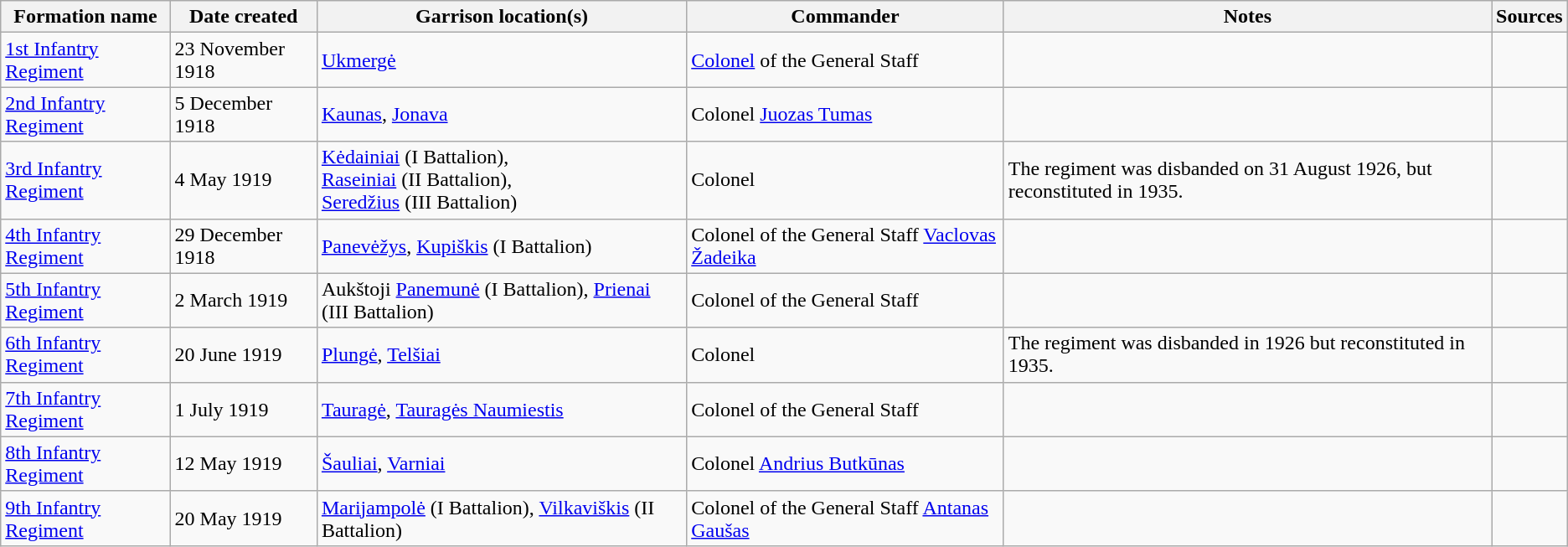<table class="wikitable">
<tr>
<th>Formation name</th>
<th>Date created</th>
<th>Garrison location(s)</th>
<th>Commander</th>
<th>Notes</th>
<th>Sources</th>
</tr>
<tr>
<td><a href='#'>1st Infantry Regiment</a></td>
<td>23 November 1918</td>
<td><a href='#'>Ukmergė</a></td>
<td><a href='#'>Colonel</a> of the General Staff </td>
<td></td>
<td></td>
</tr>
<tr>
<td><a href='#'>2nd Infantry Regiment</a></td>
<td>5 December 1918</td>
<td><a href='#'>Kaunas</a>, <a href='#'>Jonava</a></td>
<td>Colonel <a href='#'>Juozas Tumas</a></td>
<td></td>
<td></td>
</tr>
<tr>
<td><a href='#'>3rd Infantry Regiment</a></td>
<td>4 May 1919</td>
<td><a href='#'>Kėdainiai</a> (I Battalion),<br><a href='#'>Raseiniai</a> (II Battalion),<br><a href='#'>Seredžius</a> (III Battalion)</td>
<td>Colonel </td>
<td>The regiment was disbanded on 31 August 1926, but reconstituted in 1935.</td>
<td></td>
</tr>
<tr>
<td><a href='#'>4th Infantry Regiment</a></td>
<td>29 December 1918</td>
<td><a href='#'>Panevėžys</a>, <a href='#'>Kupiškis</a> (I Battalion)</td>
<td>Colonel of the General Staff <a href='#'>Vaclovas Žadeika</a></td>
<td></td>
<td></td>
</tr>
<tr>
<td><a href='#'>5th Infantry Regiment</a></td>
<td>2 March 1919</td>
<td>Aukštoji <a href='#'>Panemunė</a> (I Battalion), <a href='#'>Prienai</a> (III Battalion)</td>
<td>Colonel of the General Staff </td>
<td></td>
<td></td>
</tr>
<tr>
<td><a href='#'>6th Infantry Regiment</a></td>
<td>20 June 1919</td>
<td><a href='#'>Plungė</a>, <a href='#'>Telšiai</a></td>
<td>Colonel </td>
<td>The regiment was disbanded in 1926 but reconstituted in 1935.</td>
<td></td>
</tr>
<tr>
<td><a href='#'>7th Infantry Regiment</a></td>
<td>1 July 1919</td>
<td><a href='#'>Tauragė</a>, <a href='#'>Tauragės Naumiestis</a></td>
<td>Colonel of the General Staff </td>
<td></td>
<td></td>
</tr>
<tr>
<td><a href='#'>8th Infantry Regiment</a></td>
<td>12 May 1919</td>
<td><a href='#'>Šauliai</a>, <a href='#'>Varniai</a></td>
<td>Colonel <a href='#'>Andrius Butkūnas</a></td>
<td></td>
<td></td>
</tr>
<tr>
<td><a href='#'>9th Infantry Regiment</a></td>
<td>20 May 1919</td>
<td><a href='#'>Marijampolė</a> (I Battalion), <a href='#'>Vilkaviškis</a> (II Battalion)</td>
<td>Colonel of the General Staff <a href='#'>Antanas Gaušas</a></td>
<td></td>
<td></td>
</tr>
</table>
